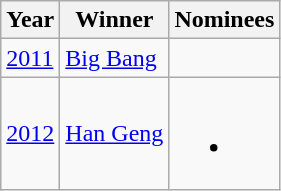<table class="wikitable">
<tr>
<th>Year</th>
<th>Winner</th>
<th>Nominees</th>
</tr>
<tr>
<td><a href='#'>2011</a></td>
<td><a href='#'>Big Bang</a></td>
<td></td>
</tr>
<tr>
<td><a href='#'>2012</a></td>
<td><a href='#'>Han Geng</a></td>
<td><br><ul><li></li></ul></td>
</tr>
</table>
